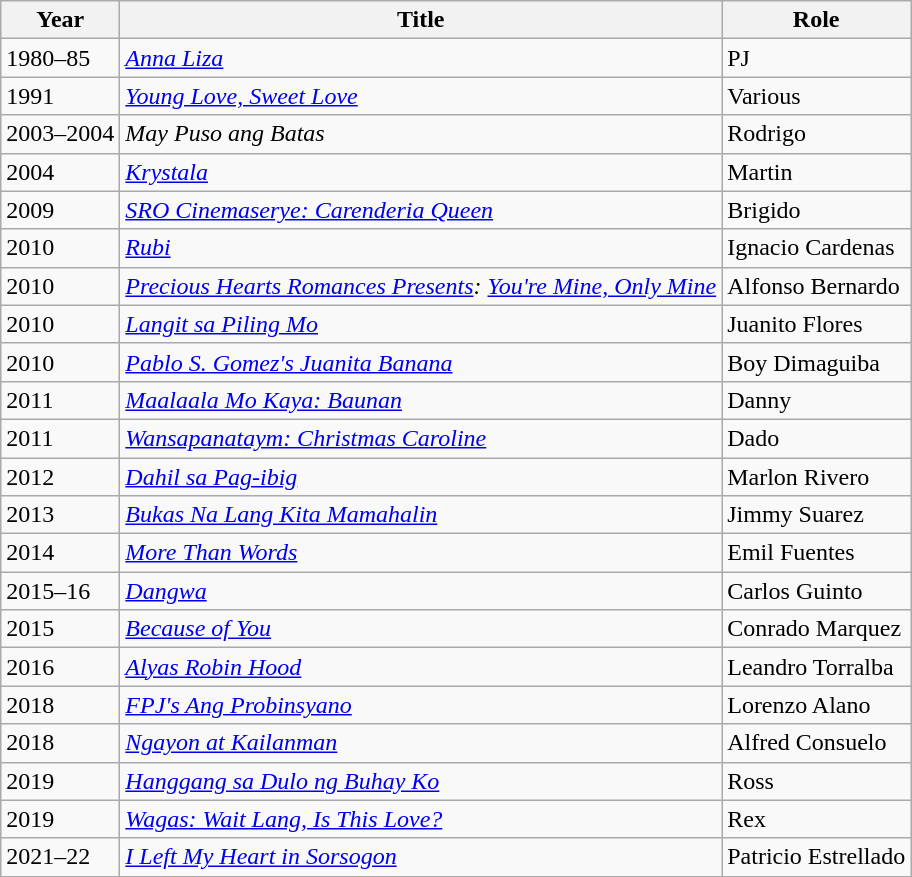<table class="wikitable">
<tr>
<th>Year</th>
<th>Title</th>
<th>Role</th>
</tr>
<tr>
<td>1980–85</td>
<td><em><a href='#'>Anna Liza</a></em></td>
<td>PJ</td>
</tr>
<tr>
<td>1991</td>
<td><em><a href='#'>Young Love, Sweet Love</a></em></td>
<td>Various</td>
</tr>
<tr>
<td>2003–2004</td>
<td><em>May Puso ang Batas</em></td>
<td>Rodrigo</td>
</tr>
<tr>
<td>2004</td>
<td><em><a href='#'>Krystala</a></em></td>
<td>Martin</td>
</tr>
<tr>
<td>2009</td>
<td><em><a href='#'>SRO Cinemaserye: Carenderia Queen</a></em></td>
<td>Brigido</td>
</tr>
<tr>
<td>2010</td>
<td><em><a href='#'>Rubi</a></em></td>
<td>Ignacio Cardenas</td>
</tr>
<tr>
<td>2010</td>
<td><em><a href='#'>Precious Hearts Romances Presents</a>: <a href='#'>You're Mine, Only Mine</a></em></td>
<td>Alfonso Bernardo</td>
</tr>
<tr>
<td>2010</td>
<td><em><a href='#'>Langit sa Piling Mo</a></em></td>
<td>Juanito Flores</td>
</tr>
<tr>
<td>2010</td>
<td><em><a href='#'>Pablo S. Gomez's Juanita Banana</a></em></td>
<td>Boy Dimaguiba</td>
</tr>
<tr>
<td>2011</td>
<td><em><a href='#'>Maalaala Mo Kaya: Baunan</a></em></td>
<td>Danny</td>
</tr>
<tr>
<td>2011</td>
<td><em><a href='#'> Wansapanataym: Christmas Caroline</a></em></td>
<td>Dado</td>
</tr>
<tr>
<td>2012</td>
<td><em><a href='#'>Dahil sa Pag-ibig</a></em></td>
<td>Marlon Rivero</td>
</tr>
<tr>
<td>2013</td>
<td><em><a href='#'>Bukas Na Lang Kita Mamahalin</a></em></td>
<td>Jimmy Suarez</td>
</tr>
<tr>
<td>2014</td>
<td><em><a href='#'>More Than Words</a></em></td>
<td>Emil Fuentes</td>
</tr>
<tr>
<td>2015–16</td>
<td><em><a href='#'>Dangwa</a></em></td>
<td>Carlos Guinto</td>
</tr>
<tr>
<td>2015</td>
<td><em><a href='#'>Because of You</a></em></td>
<td>Conrado Marquez</td>
</tr>
<tr>
<td>2016</td>
<td><em><a href='#'>Alyas Robin Hood</a></em></td>
<td>Leandro Torralba</td>
</tr>
<tr>
<td>2018</td>
<td><em><a href='#'>FPJ's Ang Probinsyano</a></em></td>
<td>Lorenzo Alano</td>
</tr>
<tr>
<td>2018</td>
<td><em><a href='#'>Ngayon at Kailanman</a></em></td>
<td>Alfred Consuelo</td>
</tr>
<tr>
<td>2019</td>
<td><em><a href='#'>Hanggang sa Dulo ng Buhay Ko</a></em></td>
<td>Ross</td>
</tr>
<tr>
<td>2019</td>
<td><em><a href='#'>Wagas: Wait Lang, Is This Love?</a></em></td>
<td>Rex</td>
</tr>
<tr>
<td>2021–22</td>
<td><em><a href='#'>I Left My Heart in Sorsogon</a></em></td>
<td>Patricio Estrellado</td>
</tr>
</table>
